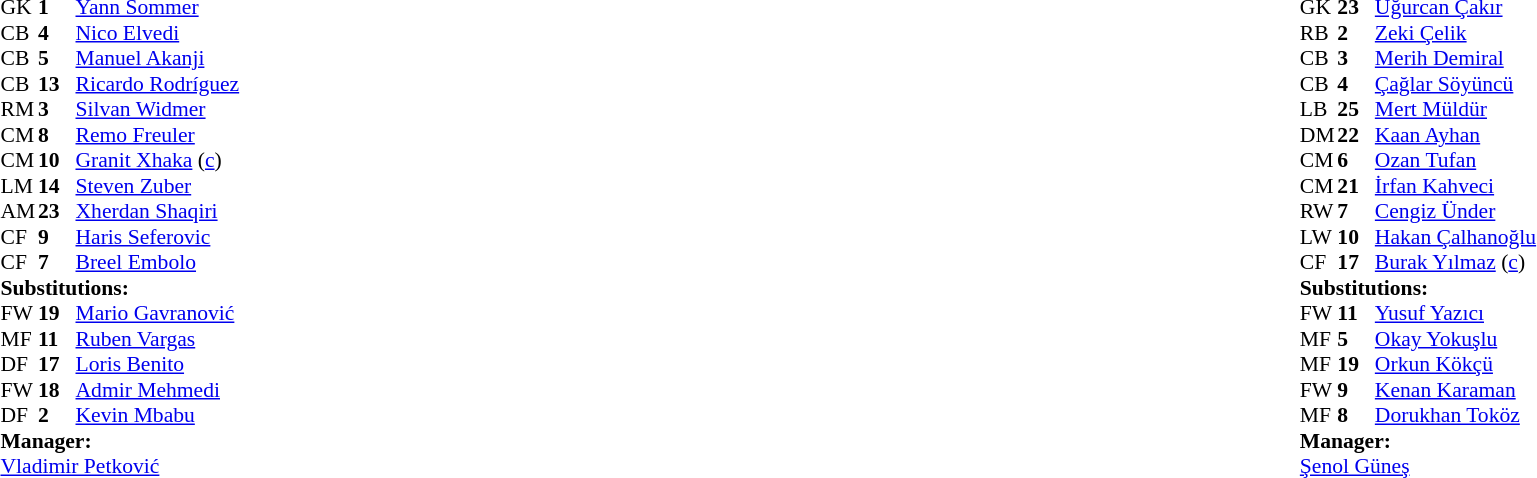<table width="100%">
<tr>
<td valign="top" width="40%"><br><table style="font-size:90%" cellspacing="0" cellpadding="0">
<tr>
<th width=25></th>
<th width=25></th>
</tr>
<tr>
<td>GK</td>
<td><strong>1</strong></td>
<td><a href='#'>Yann Sommer</a></td>
</tr>
<tr>
<td>CB</td>
<td><strong>4</strong></td>
<td><a href='#'>Nico Elvedi</a></td>
</tr>
<tr>
<td>CB</td>
<td><strong>5</strong></td>
<td><a href='#'>Manuel Akanji</a></td>
</tr>
<tr>
<td>CB</td>
<td><strong>13</strong></td>
<td><a href='#'>Ricardo Rodríguez</a></td>
</tr>
<tr>
<td>RM</td>
<td><strong>3</strong></td>
<td><a href='#'>Silvan Widmer</a></td>
<td></td>
<td></td>
</tr>
<tr>
<td>CM</td>
<td><strong>8</strong></td>
<td><a href='#'>Remo Freuler</a></td>
</tr>
<tr>
<td>CM</td>
<td><strong>10</strong></td>
<td><a href='#'>Granit Xhaka</a> (<a href='#'>c</a>)</td>
<td></td>
</tr>
<tr>
<td>LM</td>
<td><strong>14</strong></td>
<td><a href='#'>Steven Zuber</a></td>
<td></td>
<td></td>
</tr>
<tr>
<td>AM</td>
<td><strong>23</strong></td>
<td><a href='#'>Xherdan Shaqiri</a></td>
<td></td>
<td></td>
</tr>
<tr>
<td>CF</td>
<td><strong>9</strong></td>
<td><a href='#'>Haris Seferovic</a></td>
<td></td>
<td></td>
</tr>
<tr>
<td>CF</td>
<td><strong>7</strong></td>
<td><a href='#'>Breel Embolo</a></td>
<td></td>
<td></td>
</tr>
<tr>
<td colspan=3><strong>Substitutions:</strong></td>
</tr>
<tr>
<td>FW</td>
<td><strong>19</strong></td>
<td><a href='#'>Mario Gavranović</a></td>
<td></td>
<td></td>
</tr>
<tr>
<td>MF</td>
<td><strong>11</strong></td>
<td><a href='#'>Ruben Vargas</a></td>
<td></td>
<td></td>
</tr>
<tr>
<td>DF</td>
<td><strong>17</strong></td>
<td><a href='#'>Loris Benito</a></td>
<td></td>
<td></td>
</tr>
<tr>
<td>FW</td>
<td><strong>18</strong></td>
<td><a href='#'>Admir Mehmedi</a></td>
<td></td>
<td></td>
</tr>
<tr>
<td>DF</td>
<td><strong>2</strong></td>
<td><a href='#'>Kevin Mbabu</a></td>
<td></td>
<td></td>
</tr>
<tr>
<td colspan=3><strong>Manager:</strong></td>
</tr>
<tr>
<td colspan=3><a href='#'>Vladimir Petković</a></td>
</tr>
</table>
</td>
<td valign="top"></td>
<td valign="top" width="50%"><br><table style="font-size:90%; margin:auto" cellspacing="0" cellpadding="0">
<tr>
<th width=25></th>
<th width=25></th>
</tr>
<tr>
<td>GK</td>
<td><strong>23</strong></td>
<td><a href='#'>Uğurcan Çakır</a></td>
</tr>
<tr>
<td>RB</td>
<td><strong>2</strong></td>
<td><a href='#'>Zeki Çelik</a></td>
<td></td>
</tr>
<tr>
<td>CB</td>
<td><strong>3</strong></td>
<td><a href='#'>Merih Demiral</a></td>
</tr>
<tr>
<td>CB</td>
<td><strong>4</strong></td>
<td><a href='#'>Çağlar Söyüncü</a></td>
<td></td>
</tr>
<tr>
<td>LB</td>
<td><strong>25</strong></td>
<td><a href='#'>Mert Müldür</a></td>
</tr>
<tr>
<td>DM</td>
<td><strong>22</strong></td>
<td><a href='#'>Kaan Ayhan</a></td>
<td></td>
<td></td>
</tr>
<tr>
<td>CM</td>
<td><strong>6</strong></td>
<td><a href='#'>Ozan Tufan</a></td>
<td></td>
<td></td>
</tr>
<tr>
<td>CM</td>
<td><strong>21</strong></td>
<td><a href='#'>İrfan Kahveci</a></td>
<td></td>
<td></td>
</tr>
<tr>
<td>RW</td>
<td><strong>7</strong></td>
<td><a href='#'>Cengiz Ünder</a></td>
<td></td>
<td></td>
</tr>
<tr>
<td>LW</td>
<td><strong>10</strong></td>
<td><a href='#'>Hakan Çalhanoğlu</a></td>
<td></td>
<td></td>
</tr>
<tr>
<td>CF</td>
<td><strong>17</strong></td>
<td><a href='#'>Burak Yılmaz</a> (<a href='#'>c</a>)</td>
</tr>
<tr>
<td colspan=3><strong>Substitutions:</strong></td>
</tr>
<tr>
<td>FW</td>
<td><strong>11</strong></td>
<td><a href='#'>Yusuf Yazıcı</a></td>
<td></td>
<td></td>
</tr>
<tr>
<td>MF</td>
<td><strong>5</strong></td>
<td><a href='#'>Okay Yokuşlu</a></td>
<td></td>
<td></td>
</tr>
<tr>
<td>MF</td>
<td><strong>19</strong></td>
<td><a href='#'>Orkun Kökçü</a></td>
<td></td>
<td></td>
</tr>
<tr>
<td>FW</td>
<td><strong>9</strong></td>
<td><a href='#'>Kenan Karaman</a></td>
<td></td>
<td></td>
</tr>
<tr>
<td>MF</td>
<td><strong>8</strong></td>
<td><a href='#'>Dorukhan Toköz</a></td>
<td></td>
<td></td>
</tr>
<tr>
<td colspan=3><strong>Manager:</strong></td>
</tr>
<tr>
<td colspan=3><a href='#'>Şenol Güneş</a></td>
</tr>
</table>
</td>
</tr>
</table>
